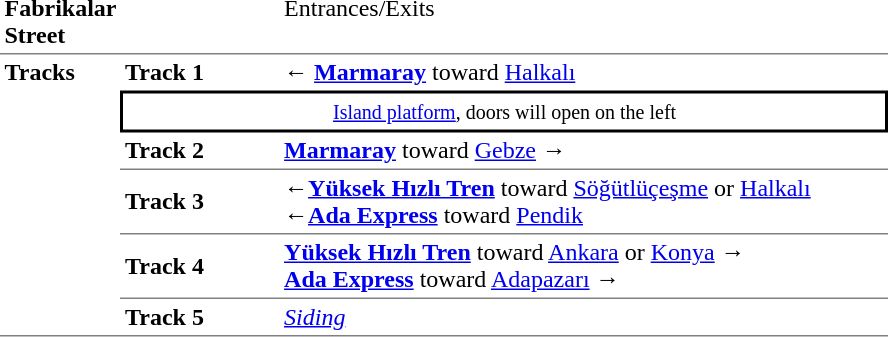<table cellspacing="0" cellpadding="3">
<tr>
<td style="border-bottom:solid 1px gray;vertical-align:top;" width=50><strong>Fabrikalar Street</strong></td>
<td style="border-bottom:solid 1px gray;vertical-align:top;" width=100></td>
<td style="border-bottom:solid 1px gray;vertical-align:top;" width=400>Entrances/Exits</td>
</tr>
<tr>
<td style="border-bottom:solid 1px gray;vertical-align:top;" rowspan=6><strong>Tracks</strong></td>
<td><strong>Track 1</strong></td>
<td>← <strong><a href='#'>Marmaray</a></strong> toward <a href='#'>Halkalı</a></td>
</tr>
<tr>
<td style="border-top:solid 2px black;border-right:solid 2px black;border-left:solid 2px black;border-bottom:solid 2px black;text-align:center;" colspan=2><small><a href='#'>Island platform</a>, doors will open on the left </small></td>
</tr>
<tr>
<td style="border-bottom:solid 1px gray;"><strong>Track 2</strong></td>
<td style="border-bottom:solid 1px gray;"><strong><a href='#'>Marmaray</a></strong> toward <a href='#'>Gebze</a> →</td>
</tr>
<tr>
<td style="border-bottom:solid 1px gray;"><strong>Track 3</strong></td>
<td style="border-bottom:solid 1px gray;">←<strong><a href='#'><span>Yüksek Hızlı Tren</span></a></strong> toward <a href='#'>Söğütlüçeşme</a> or <a href='#'>Halkalı</a><br>←<strong><a href='#'><span>Ada Express</span></a></strong> toward <a href='#'>Pendik</a></td>
</tr>
<tr>
<td style="border-bottom:solid 1px gray;"><strong>Track 4</strong></td>
<td style="border-bottom:solid 1px gray;"><strong><a href='#'><span>Yüksek Hızlı Tren</span></a></strong> toward <a href='#'>Ankara</a> or <a href='#'>Konya</a> →<br> <strong><a href='#'><span>Ada Express</span></a></strong> toward <a href='#'>Adapazarı</a> →</td>
</tr>
<tr>
<td style="border-bottom:solid 1px gray;"><strong>Track 5</strong></td>
<td style="border-bottom:solid 1px gray;"><em><a href='#'>Siding</a></em></td>
</tr>
</table>
